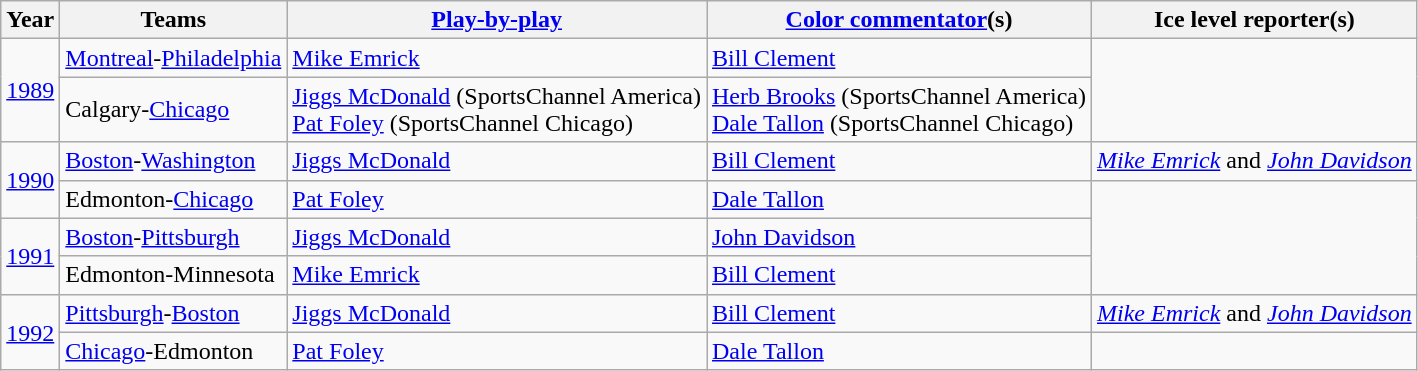<table class="wikitable">
<tr>
<th>Year</th>
<th>Teams</th>
<th><a href='#'>Play-by-play</a></th>
<th><a href='#'>Color commentator</a>(s)</th>
<th>Ice level reporter(s)</th>
</tr>
<tr>
<td rowspan="2"><a href='#'>1989</a></td>
<td><a href='#'>Montreal</a>-<a href='#'>Philadelphia</a></td>
<td><a href='#'>Mike Emrick</a></td>
<td><a href='#'>Bill Clement</a></td>
</tr>
<tr>
<td>Calgary-<a href='#'>Chicago</a></td>
<td><a href='#'>Jiggs McDonald</a> (SportsChannel America)<br><a href='#'>Pat Foley</a> (SportsChannel Chicago)</td>
<td><a href='#'>Herb Brooks</a> (SportsChannel America)<br><a href='#'>Dale Tallon</a> (SportsChannel Chicago)</td>
</tr>
<tr>
<td rowspan="2"><a href='#'>1990</a></td>
<td><a href='#'>Boston</a>-<a href='#'>Washington</a></td>
<td><a href='#'>Jiggs McDonald</a></td>
<td><a href='#'>Bill Clement</a></td>
<td><em><a href='#'>Mike Emrick</a></em> and <em><a href='#'>John Davidson</a></em></td>
</tr>
<tr>
<td>Edmonton-<a href='#'>Chicago</a></td>
<td><a href='#'>Pat Foley</a></td>
<td><a href='#'>Dale Tallon</a></td>
</tr>
<tr>
<td rowspan="2"><a href='#'>1991</a></td>
<td><a href='#'>Boston</a>-<a href='#'>Pittsburgh</a></td>
<td><a href='#'>Jiggs McDonald</a></td>
<td><a href='#'>John Davidson</a></td>
</tr>
<tr>
<td>Edmonton-Minnesota</td>
<td><a href='#'>Mike Emrick</a></td>
<td><a href='#'>Bill Clement</a></td>
</tr>
<tr>
<td rowspan="2"><a href='#'>1992</a></td>
<td><a href='#'>Pittsburgh</a>-<a href='#'>Boston</a></td>
<td><a href='#'>Jiggs McDonald</a></td>
<td><a href='#'>Bill Clement</a></td>
<td><em><a href='#'>Mike Emrick</a></em> and <em><a href='#'>John Davidson</a></em></td>
</tr>
<tr>
<td><a href='#'>Chicago</a>-Edmonton</td>
<td><a href='#'>Pat Foley</a></td>
<td><a href='#'>Dale Tallon</a></td>
</tr>
</table>
